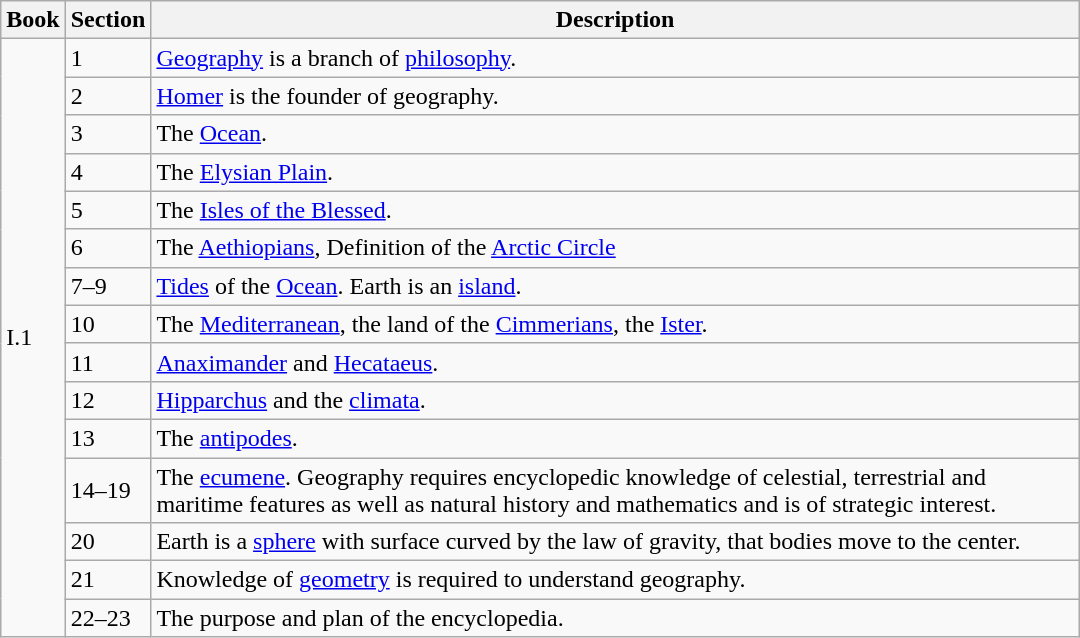<table class="wikitable" style="max-width:45em;">
<tr>
<th>Book</th>
<th>Section</th>
<th>Description</th>
</tr>
<tr>
<td rowspan="15">I.1</td>
<td>1</td>
<td><a href='#'>Geography</a> is a branch of <a href='#'>philosophy</a>.</td>
</tr>
<tr>
<td>2</td>
<td><a href='#'>Homer</a> is the founder of geography.</td>
</tr>
<tr>
<td>3</td>
<td>The <a href='#'>Ocean</a>.</td>
</tr>
<tr>
<td>4</td>
<td>The <a href='#'>Elysian Plain</a>.</td>
</tr>
<tr>
<td>5</td>
<td>The <a href='#'>Isles of the Blessed</a>.</td>
</tr>
<tr>
<td>6</td>
<td>The <a href='#'>Aethiopians</a>, Definition of the <a href='#'>Arctic Circle</a></td>
</tr>
<tr>
<td>7–9</td>
<td><a href='#'>Tides</a> of the <a href='#'>Ocean</a>. Earth is an <a href='#'>island</a>.</td>
</tr>
<tr>
<td>10</td>
<td>The <a href='#'>Mediterranean</a>, the land of the <a href='#'>Cimmerians</a>, the <a href='#'>Ister</a>.</td>
</tr>
<tr>
<td>11</td>
<td><a href='#'>Anaximander</a> and <a href='#'>Hecataeus</a>.</td>
</tr>
<tr>
<td>12</td>
<td><a href='#'>Hipparchus</a> and the <a href='#'>climata</a>.</td>
</tr>
<tr>
<td>13</td>
<td>The <a href='#'>antipodes</a>.</td>
</tr>
<tr>
<td>14–19</td>
<td>The <a href='#'>ecumene</a>. Geography requires encyclopedic knowledge of celestial, terrestrial and maritime features as well as natural history and mathematics and is of strategic interest.</td>
</tr>
<tr>
<td>20</td>
<td>Earth is a <a href='#'>sphere</a> with surface curved by the law of gravity, that bodies move to the center.</td>
</tr>
<tr>
<td>21</td>
<td>Knowledge of <a href='#'>geometry</a> is required to understand geography.</td>
</tr>
<tr>
<td>22–23</td>
<td>The purpose and plan of the encyclopedia.</td>
</tr>
</table>
